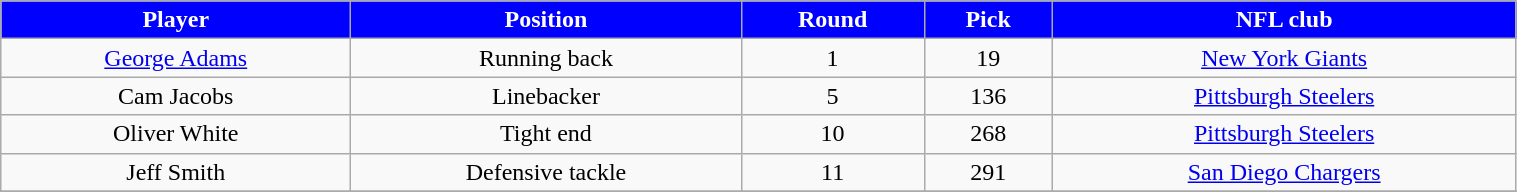<table class="wikitable" width="80%">
<tr align="center"  style="background: blue;color:#FFFFFF;">
<td><strong>Player</strong></td>
<td><strong>Position</strong></td>
<td><strong>Round</strong></td>
<td><strong>Pick</strong></td>
<td><strong>NFL club</strong></td>
</tr>
<tr align="center" bgcolor="">
<td><a href='#'>George Adams</a></td>
<td>Running back</td>
<td>1</td>
<td>19</td>
<td><a href='#'>New York Giants</a></td>
</tr>
<tr align="center" bgcolor="">
<td>Cam Jacobs</td>
<td>Linebacker</td>
<td>5</td>
<td>136</td>
<td><a href='#'>Pittsburgh Steelers</a></td>
</tr>
<tr align="center" bgcolor="">
<td>Oliver White</td>
<td>Tight end</td>
<td>10</td>
<td>268</td>
<td><a href='#'>Pittsburgh Steelers</a></td>
</tr>
<tr align="center" bgcolor="">
<td>Jeff Smith</td>
<td>Defensive tackle</td>
<td>11</td>
<td>291</td>
<td><a href='#'>San Diego Chargers</a></td>
</tr>
<tr align="center" bgcolor="">
</tr>
</table>
